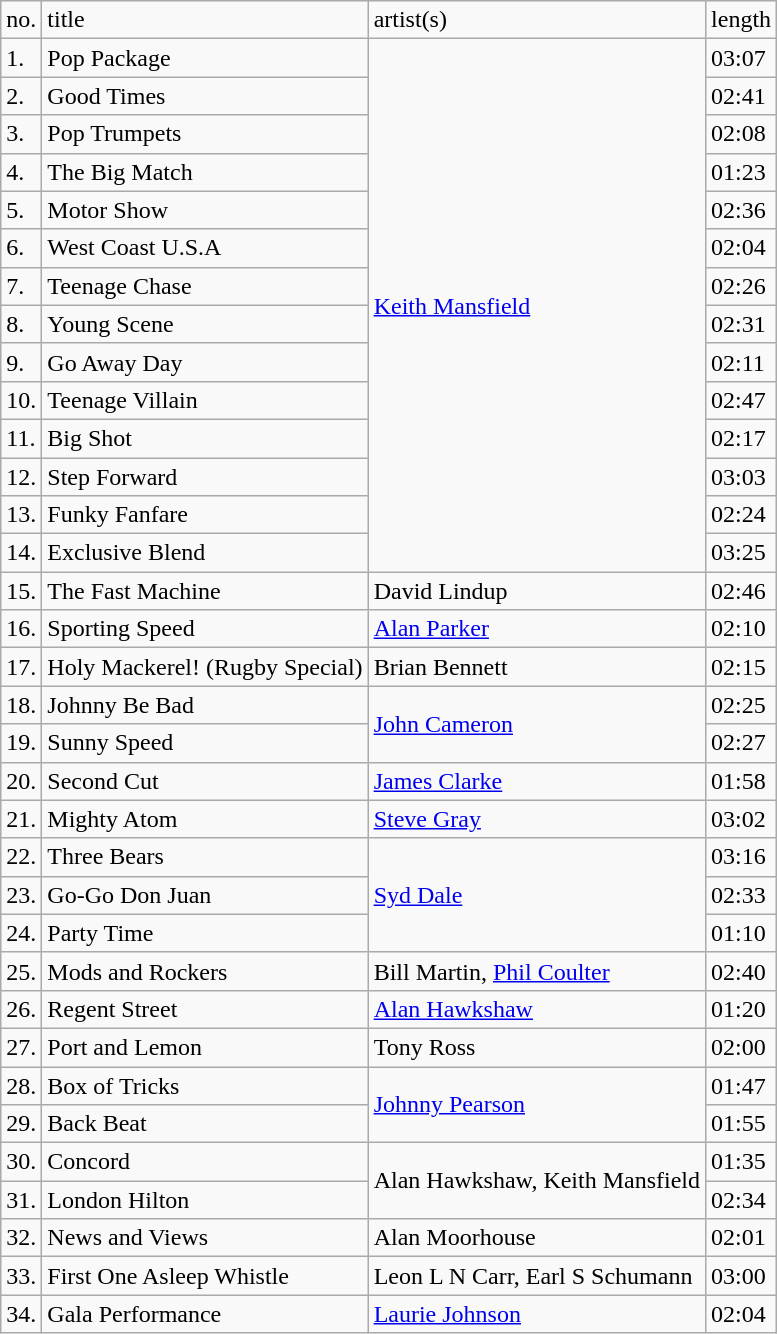<table class="wikitable">
<tr>
<td>no.</td>
<td>title</td>
<td>artist(s)</td>
<td>length</td>
</tr>
<tr>
<td>1.</td>
<td>Pop Package</td>
<td rowspan="14"><a href='#'>Keith Mansfield</a></td>
<td>03:07</td>
</tr>
<tr>
<td>2.</td>
<td>Good Times</td>
<td>02:41</td>
</tr>
<tr>
<td>3.</td>
<td>Pop Trumpets</td>
<td>02:08</td>
</tr>
<tr>
<td>4.</td>
<td>The Big Match</td>
<td>01:23</td>
</tr>
<tr>
<td>5.</td>
<td>Motor Show</td>
<td>02:36</td>
</tr>
<tr>
<td>6.</td>
<td>West Coast U.S.A</td>
<td>02:04</td>
</tr>
<tr>
<td>7.</td>
<td>Teenage Chase</td>
<td>02:26</td>
</tr>
<tr>
<td>8.</td>
<td>Young Scene</td>
<td>02:31</td>
</tr>
<tr>
<td>9.</td>
<td>Go Away Day</td>
<td>02:11</td>
</tr>
<tr>
<td>10.</td>
<td>Teenage Villain</td>
<td>02:47</td>
</tr>
<tr>
<td>11.</td>
<td>Big Shot</td>
<td>02:17</td>
</tr>
<tr>
<td>12.</td>
<td>Step Forward</td>
<td>03:03</td>
</tr>
<tr>
<td>13.</td>
<td>Funky Fanfare</td>
<td>02:24</td>
</tr>
<tr>
<td>14.</td>
<td>Exclusive Blend</td>
<td>03:25</td>
</tr>
<tr>
<td>15.</td>
<td>The Fast Machine</td>
<td>David Lindup</td>
<td>02:46</td>
</tr>
<tr>
<td>16.</td>
<td>Sporting Speed</td>
<td><a href='#'>Alan Parker</a></td>
<td>02:10</td>
</tr>
<tr>
<td>17.</td>
<td>Holy Mackerel! (Rugby Special)</td>
<td>Brian Bennett</td>
<td>02:15</td>
</tr>
<tr>
<td>18.</td>
<td>Johnny Be Bad</td>
<td rowspan="2"><a href='#'>John Cameron</a></td>
<td>02:25</td>
</tr>
<tr>
<td>19.</td>
<td>Sunny Speed</td>
<td>02:27</td>
</tr>
<tr>
<td>20.</td>
<td>Second Cut</td>
<td><a href='#'>James Clarke</a></td>
<td>01:58</td>
</tr>
<tr>
<td>21.</td>
<td>Mighty Atom</td>
<td><a href='#'>Steve Gray</a></td>
<td>03:02</td>
</tr>
<tr>
<td>22.</td>
<td>Three Bears</td>
<td rowspan="3"><a href='#'>Syd Dale</a></td>
<td>03:16</td>
</tr>
<tr>
<td>23.</td>
<td>Go-Go Don Juan</td>
<td>02:33</td>
</tr>
<tr>
<td>24.</td>
<td>Party Time</td>
<td>01:10</td>
</tr>
<tr>
<td>25.</td>
<td>Mods and Rockers</td>
<td>Bill Martin, <a href='#'>Phil Coulter</a></td>
<td>02:40</td>
</tr>
<tr>
<td>26.</td>
<td>Regent Street</td>
<td><a href='#'>Alan Hawkshaw</a></td>
<td>01:20</td>
</tr>
<tr>
<td>27.</td>
<td>Port and Lemon</td>
<td>Tony Ross</td>
<td>02:00</td>
</tr>
<tr>
<td>28.</td>
<td>Box of Tricks</td>
<td rowspan="2"><a href='#'>Johnny Pearson</a></td>
<td>01:47</td>
</tr>
<tr>
<td>29.</td>
<td>Back Beat</td>
<td>01:55</td>
</tr>
<tr>
<td>30.</td>
<td>Concord</td>
<td rowspan="2">Alan Hawkshaw, Keith Mansfield</td>
<td>01:35</td>
</tr>
<tr>
<td>31.</td>
<td>London Hilton</td>
<td>02:34</td>
</tr>
<tr>
<td>32.</td>
<td>News and Views</td>
<td>Alan Moorhouse</td>
<td>02:01</td>
</tr>
<tr>
<td>33.</td>
<td>First One Asleep Whistle</td>
<td>Leon L N Carr, Earl S Schumann</td>
<td>03:00</td>
</tr>
<tr>
<td>34.</td>
<td>Gala Performance</td>
<td><a href='#'>Laurie Johnson</a></td>
<td>02:04</td>
</tr>
</table>
